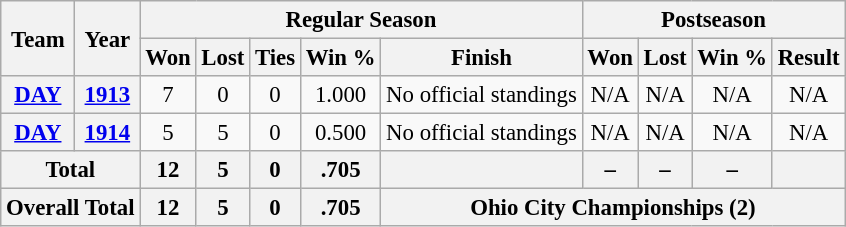<table class="wikitable" style="font-size: 95%; text-align:center;">
<tr>
<th rowspan="2">Team</th>
<th rowspan="2">Year</th>
<th colspan="5">Regular Season</th>
<th colspan="4">Postseason</th>
</tr>
<tr>
<th>Won</th>
<th>Lost</th>
<th>Ties</th>
<th>Win %</th>
<th>Finish</th>
<th>Won</th>
<th>Lost</th>
<th>Win %</th>
<th>Result</th>
</tr>
<tr>
<th><a href='#'>DAY</a></th>
<th><a href='#'>1913</a></th>
<td>7</td>
<td>0</td>
<td>0</td>
<td>1.000</td>
<td>No official standings</td>
<td>N/A</td>
<td>N/A</td>
<td>N/A</td>
<td>N/A</td>
</tr>
<tr>
<th><a href='#'>DAY</a></th>
<th><a href='#'>1914</a></th>
<td>5</td>
<td>5</td>
<td>0</td>
<td>0.500</td>
<td>No official standings</td>
<td>N/A</td>
<td>N/A</td>
<td>N/A</td>
<td>N/A</td>
</tr>
<tr>
<th colspan="2">Total</th>
<th>12</th>
<th>5</th>
<th>0</th>
<th>.705</th>
<th></th>
<th>–</th>
<th>–</th>
<th>–</th>
<th></th>
</tr>
<tr>
<th colspan="2">Overall Total</th>
<th>12</th>
<th>5</th>
<th>0</th>
<th>.705</th>
<th colspan="5">Ohio City Championships (2)</th>
</tr>
</table>
